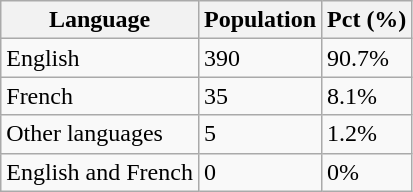<table class="wikitable">
<tr>
<th>Language</th>
<th>Population</th>
<th>Pct (%)</th>
</tr>
<tr>
<td>English</td>
<td>390</td>
<td>90.7%</td>
</tr>
<tr>
<td>French</td>
<td>35</td>
<td>8.1%</td>
</tr>
<tr>
<td>Other languages</td>
<td>5</td>
<td>1.2%</td>
</tr>
<tr>
<td>English and French</td>
<td>0</td>
<td>0%</td>
</tr>
</table>
